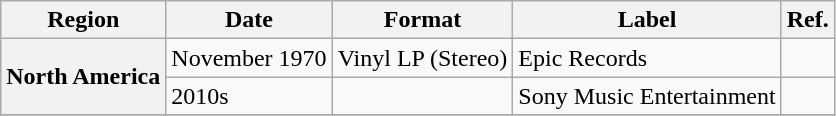<table class="wikitable plainrowheaders">
<tr>
<th scope="col">Region</th>
<th scope="col">Date</th>
<th scope="col">Format</th>
<th scope="col">Label</th>
<th scope="col">Ref.</th>
</tr>
<tr>
<th scope="row" rowspan="2">North America</th>
<td>November 1970</td>
<td>Vinyl LP (Stereo)</td>
<td>Epic Records</td>
<td></td>
</tr>
<tr>
<td>2010s</td>
<td></td>
<td>Sony Music Entertainment</td>
<td></td>
</tr>
<tr>
</tr>
</table>
